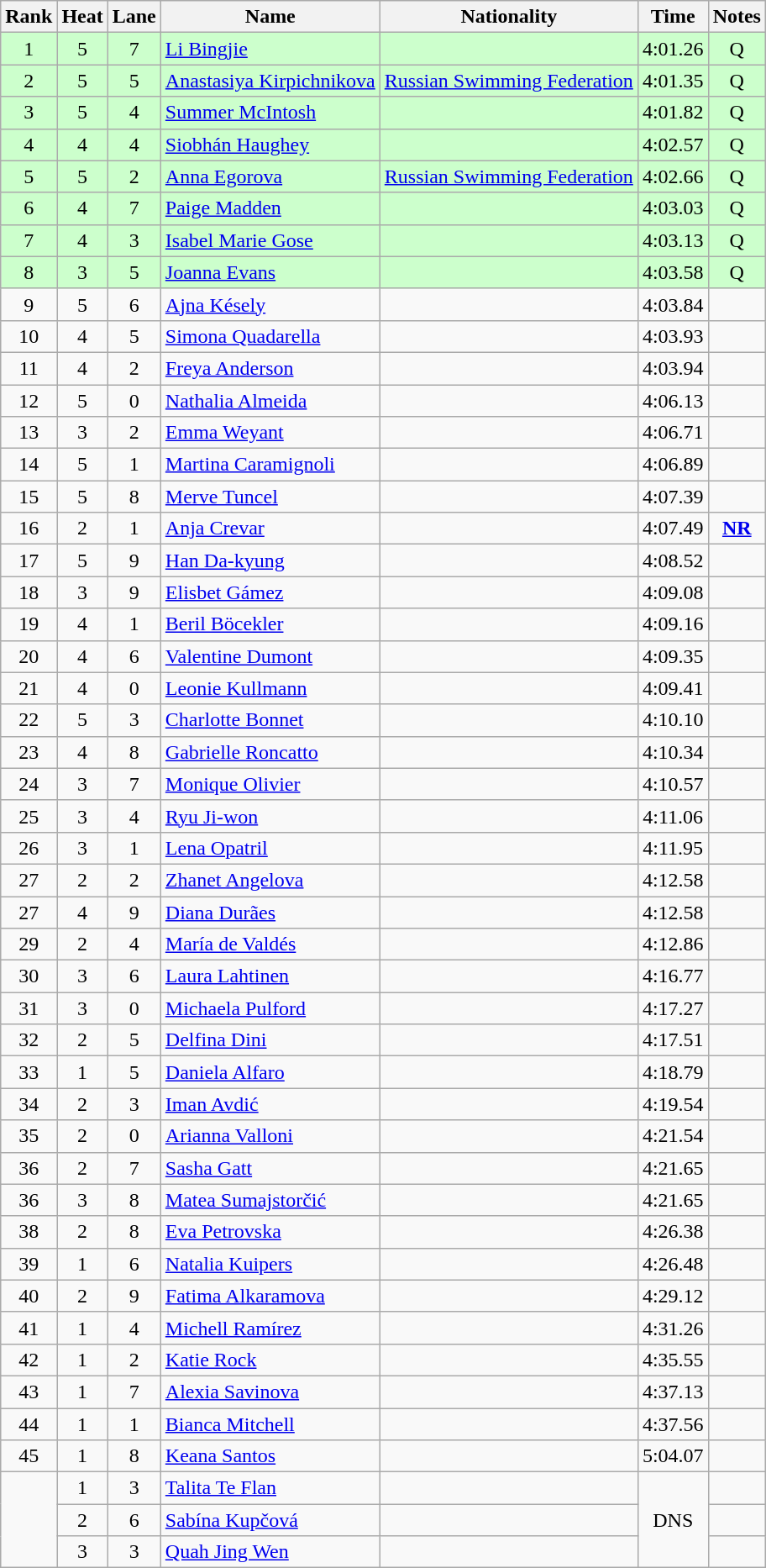<table class="wikitable sortable" style="text-align:center">
<tr>
<th>Rank</th>
<th>Heat</th>
<th>Lane</th>
<th>Name</th>
<th>Nationality</th>
<th>Time</th>
<th>Notes</th>
</tr>
<tr bgcolor=ccffcc>
<td>1</td>
<td>5</td>
<td>7</td>
<td align=left><a href='#'>Li Bingjie</a></td>
<td align=left></td>
<td>4:01.26</td>
<td>Q</td>
</tr>
<tr bgcolor=ccffcc>
<td>2</td>
<td>5</td>
<td>5</td>
<td align=left><a href='#'>Anastasiya Kirpichnikova</a></td>
<td align=left><a href='#'>Russian Swimming Federation</a></td>
<td>4:01.35</td>
<td>Q</td>
</tr>
<tr bgcolor=ccffcc>
<td>3</td>
<td>5</td>
<td>4</td>
<td align=left><a href='#'>Summer McIntosh</a></td>
<td align=left></td>
<td>4:01.82</td>
<td>Q</td>
</tr>
<tr bgcolor=ccffcc>
<td>4</td>
<td>4</td>
<td>4</td>
<td align=left><a href='#'>Siobhán Haughey</a></td>
<td align=left></td>
<td>4:02.57</td>
<td>Q</td>
</tr>
<tr bgcolor=ccffcc>
<td>5</td>
<td>5</td>
<td>2</td>
<td align=left><a href='#'>Anna Egorova</a></td>
<td align=left><a href='#'>Russian Swimming Federation</a></td>
<td>4:02.66</td>
<td>Q</td>
</tr>
<tr bgcolor=ccffcc>
<td>6</td>
<td>4</td>
<td>7</td>
<td align=left><a href='#'>Paige Madden</a></td>
<td align=left></td>
<td>4:03.03</td>
<td>Q</td>
</tr>
<tr bgcolor=ccffcc>
<td>7</td>
<td>4</td>
<td>3</td>
<td align=left><a href='#'>Isabel Marie Gose</a></td>
<td align=left></td>
<td>4:03.13</td>
<td>Q</td>
</tr>
<tr bgcolor=ccffcc>
<td>8</td>
<td>3</td>
<td>5</td>
<td align=left><a href='#'>Joanna Evans</a></td>
<td align=left></td>
<td>4:03.58</td>
<td>Q</td>
</tr>
<tr>
<td>9</td>
<td>5</td>
<td>6</td>
<td align=left><a href='#'>Ajna Késely</a></td>
<td align=left></td>
<td>4:03.84</td>
<td></td>
</tr>
<tr>
<td>10</td>
<td>4</td>
<td>5</td>
<td align=left><a href='#'>Simona Quadarella</a></td>
<td align=left></td>
<td>4:03.93</td>
<td></td>
</tr>
<tr>
<td>11</td>
<td>4</td>
<td>2</td>
<td align=left><a href='#'>Freya Anderson</a></td>
<td align=left></td>
<td>4:03.94</td>
<td></td>
</tr>
<tr>
<td>12</td>
<td>5</td>
<td>0</td>
<td align=left><a href='#'>Nathalia Almeida</a></td>
<td align=left></td>
<td>4:06.13</td>
<td></td>
</tr>
<tr>
<td>13</td>
<td>3</td>
<td>2</td>
<td align=left><a href='#'>Emma Weyant</a></td>
<td align=left></td>
<td>4:06.71</td>
<td></td>
</tr>
<tr>
<td>14</td>
<td>5</td>
<td>1</td>
<td align=left><a href='#'>Martina Caramignoli</a></td>
<td align=left></td>
<td>4:06.89</td>
<td></td>
</tr>
<tr>
<td>15</td>
<td>5</td>
<td>8</td>
<td align=left><a href='#'>Merve Tuncel</a></td>
<td align=left></td>
<td>4:07.39</td>
<td></td>
</tr>
<tr>
<td>16</td>
<td>2</td>
<td>1</td>
<td align=left><a href='#'>Anja Crevar</a></td>
<td align=left></td>
<td>4:07.49</td>
<td><strong><a href='#'>NR</a></strong></td>
</tr>
<tr>
<td>17</td>
<td>5</td>
<td>9</td>
<td align=left><a href='#'>Han Da-kyung</a></td>
<td align=left></td>
<td>4:08.52</td>
<td></td>
</tr>
<tr>
<td>18</td>
<td>3</td>
<td>9</td>
<td align=left><a href='#'>Elisbet Gámez</a></td>
<td align=left></td>
<td>4:09.08</td>
<td></td>
</tr>
<tr>
<td>19</td>
<td>4</td>
<td>1</td>
<td align=left><a href='#'>Beril Böcekler</a></td>
<td align=left></td>
<td>4:09.16</td>
<td></td>
</tr>
<tr>
<td>20</td>
<td>4</td>
<td>6</td>
<td align=left><a href='#'>Valentine Dumont</a></td>
<td align=left></td>
<td>4:09.35</td>
<td></td>
</tr>
<tr>
<td>21</td>
<td>4</td>
<td>0</td>
<td align=left><a href='#'>Leonie Kullmann</a></td>
<td align=left></td>
<td>4:09.41</td>
<td></td>
</tr>
<tr>
<td>22</td>
<td>5</td>
<td>3</td>
<td align=left><a href='#'>Charlotte Bonnet</a></td>
<td align=left></td>
<td>4:10.10</td>
<td></td>
</tr>
<tr>
<td>23</td>
<td>4</td>
<td>8</td>
<td align=left><a href='#'>Gabrielle Roncatto</a></td>
<td align=left></td>
<td>4:10.34</td>
<td></td>
</tr>
<tr>
<td>24</td>
<td>3</td>
<td>7</td>
<td align=left><a href='#'>Monique Olivier</a></td>
<td align=left></td>
<td>4:10.57</td>
<td></td>
</tr>
<tr>
<td>25</td>
<td>3</td>
<td>4</td>
<td align=left><a href='#'>Ryu Ji-won</a></td>
<td align=left></td>
<td>4:11.06</td>
<td></td>
</tr>
<tr>
<td>26</td>
<td>3</td>
<td>1</td>
<td align=left><a href='#'>Lena Opatril</a></td>
<td align=left></td>
<td>4:11.95</td>
<td></td>
</tr>
<tr>
<td>27</td>
<td>2</td>
<td>2</td>
<td align=left><a href='#'>Zhanet Angelova</a></td>
<td align=left></td>
<td>4:12.58</td>
<td></td>
</tr>
<tr>
<td>27</td>
<td>4</td>
<td>9</td>
<td align=left><a href='#'>Diana Durães</a></td>
<td align=left></td>
<td>4:12.58</td>
<td></td>
</tr>
<tr>
<td>29</td>
<td>2</td>
<td>4</td>
<td align=left><a href='#'>María de Valdés</a></td>
<td align=left></td>
<td>4:12.86</td>
<td></td>
</tr>
<tr>
<td>30</td>
<td>3</td>
<td>6</td>
<td align=left><a href='#'>Laura Lahtinen</a></td>
<td align=left></td>
<td>4:16.77</td>
<td></td>
</tr>
<tr>
<td>31</td>
<td>3</td>
<td>0</td>
<td align=left><a href='#'>Michaela Pulford</a></td>
<td align=left></td>
<td>4:17.27</td>
<td></td>
</tr>
<tr>
<td>32</td>
<td>2</td>
<td>5</td>
<td align=left><a href='#'>Delfina Dini</a></td>
<td align=left></td>
<td>4:17.51</td>
<td></td>
</tr>
<tr>
<td>33</td>
<td>1</td>
<td>5</td>
<td align=left><a href='#'>Daniela Alfaro</a></td>
<td align=left></td>
<td>4:18.79</td>
<td></td>
</tr>
<tr>
<td>34</td>
<td>2</td>
<td>3</td>
<td align=left><a href='#'>Iman Avdić</a></td>
<td align=left></td>
<td>4:19.54</td>
<td></td>
</tr>
<tr>
<td>35</td>
<td>2</td>
<td>0</td>
<td align=left><a href='#'>Arianna Valloni</a></td>
<td align=left></td>
<td>4:21.54</td>
<td></td>
</tr>
<tr>
<td>36</td>
<td>2</td>
<td>7</td>
<td align=left><a href='#'>Sasha Gatt</a></td>
<td align=left></td>
<td>4:21.65</td>
<td></td>
</tr>
<tr>
<td>36</td>
<td>3</td>
<td>8</td>
<td align=left><a href='#'>Matea Sumajstorčić</a></td>
<td align=left></td>
<td>4:21.65</td>
<td></td>
</tr>
<tr>
<td>38</td>
<td>2</td>
<td>8</td>
<td align=left><a href='#'>Eva Petrovska</a></td>
<td align=left></td>
<td>4:26.38</td>
<td></td>
</tr>
<tr>
<td>39</td>
<td>1</td>
<td>6</td>
<td align=left><a href='#'>Natalia Kuipers</a></td>
<td align=left></td>
<td>4:26.48</td>
<td></td>
</tr>
<tr>
<td>40</td>
<td>2</td>
<td>9</td>
<td align=left><a href='#'>Fatima Alkaramova</a></td>
<td align=left></td>
<td>4:29.12</td>
<td></td>
</tr>
<tr>
<td>41</td>
<td>1</td>
<td>4</td>
<td align=left><a href='#'>Michell Ramírez</a></td>
<td align=left></td>
<td>4:31.26</td>
<td></td>
</tr>
<tr>
<td>42</td>
<td>1</td>
<td>2</td>
<td align=left><a href='#'>Katie Rock</a></td>
<td align=left></td>
<td>4:35.55</td>
<td></td>
</tr>
<tr>
<td>43</td>
<td>1</td>
<td>7</td>
<td align=left><a href='#'>Alexia Savinova</a></td>
<td align=left></td>
<td>4:37.13</td>
<td></td>
</tr>
<tr>
<td>44</td>
<td>1</td>
<td>1</td>
<td align=left><a href='#'>Bianca Mitchell</a></td>
<td align=left></td>
<td>4:37.56</td>
<td></td>
</tr>
<tr>
<td>45</td>
<td>1</td>
<td>8</td>
<td align=left><a href='#'>Keana Santos</a></td>
<td align=left></td>
<td>5:04.07</td>
<td></td>
</tr>
<tr>
<td rowspan=3></td>
<td>1</td>
<td>3</td>
<td align=left><a href='#'>Talita Te Flan</a></td>
<td align=left></td>
<td rowspan=3>DNS</td>
<td></td>
</tr>
<tr>
<td>2</td>
<td>6</td>
<td align=left><a href='#'>Sabína Kupčová</a></td>
<td align=left></td>
<td></td>
</tr>
<tr>
<td>3</td>
<td>3</td>
<td align=left><a href='#'>Quah Jing Wen</a></td>
<td align=left></td>
<td></td>
</tr>
</table>
